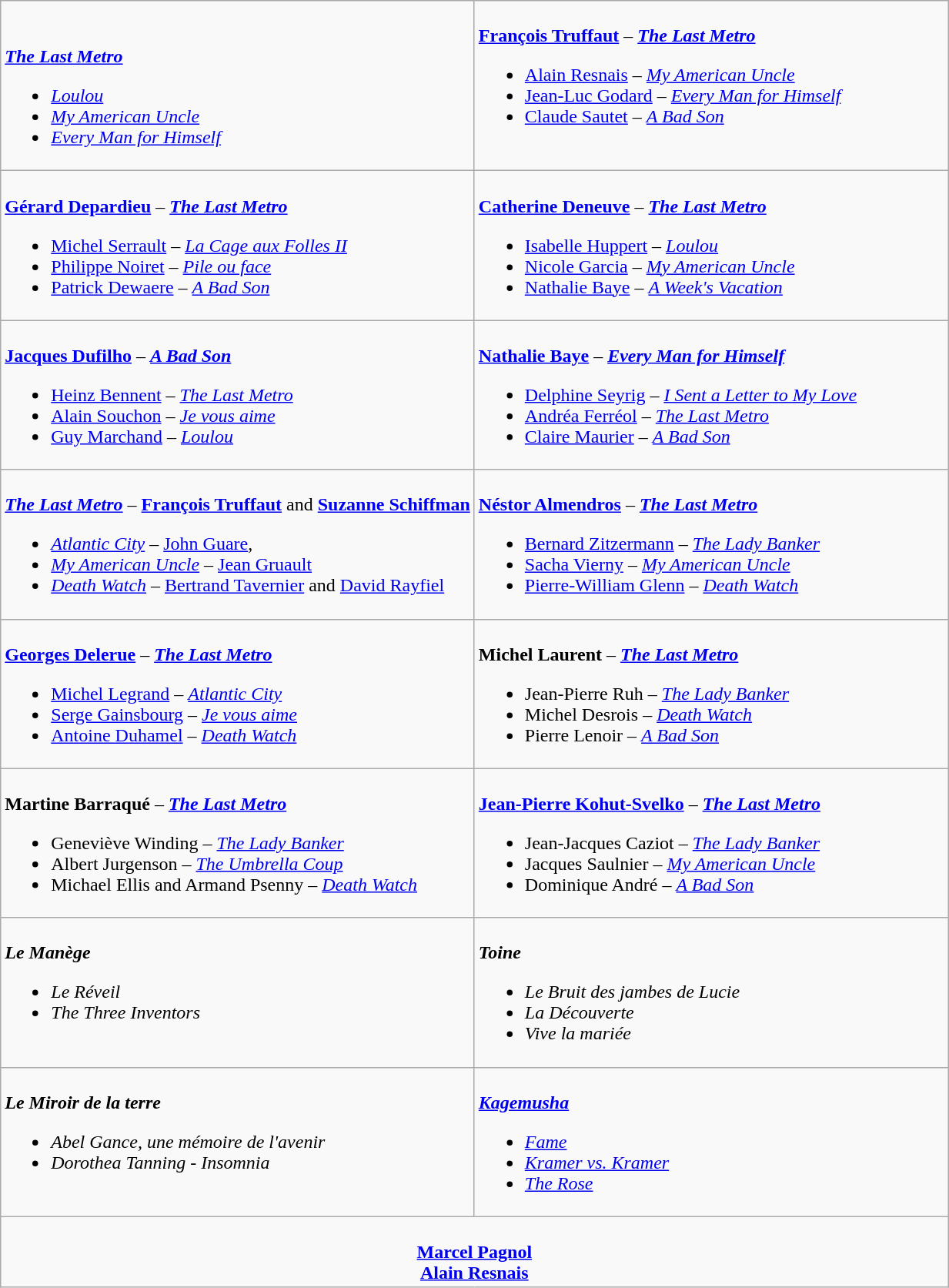<table class=wikitable style="width="150%">
<tr>
<td valign="top" width="50%"><br><br><strong><em><a href='#'>The Last Metro</a></em></strong><ul><li><em><a href='#'>Loulou</a></em></li><li><em><a href='#'>My American Uncle</a></em></li><li><em><a href='#'>Every Man for Himself</a></em></li></ul></td>
<td valign="top" width="50%"><br>

<strong><a href='#'>François Truffaut</a></strong> – <strong><em><a href='#'>The Last Metro</a></em></strong><ul><li><a href='#'>Alain Resnais</a> – <em><a href='#'>My American Uncle</a></em></li><li><a href='#'>Jean-Luc Godard</a> – <em><a href='#'>Every Man for Himself</a></em></li><li><a href='#'>Claude Sautet</a> – <em><a href='#'>A Bad Son</a></em></li></ul></td>
</tr>
<tr>
<td valign="top" width="50%"><br>

<strong><a href='#'>Gérard Depardieu</a></strong> – <strong><em><a href='#'>The Last Metro</a></em></strong><ul><li><a href='#'>Michel Serrault</a> – <em><a href='#'>La Cage aux Folles II</a></em></li><li><a href='#'>Philippe Noiret</a> – <em><a href='#'>Pile ou face</a></em></li><li><a href='#'>Patrick Dewaere</a> – <em><a href='#'>A Bad Son</a></em></li></ul></td>
<td valign="top" width="50%"><br>

<strong><a href='#'>Catherine Deneuve</a></strong> – <strong><em><a href='#'>The Last Metro</a></em></strong><ul><li><a href='#'>Isabelle Huppert</a> – <em><a href='#'>Loulou</a></em></li><li><a href='#'>Nicole Garcia</a> – <em><a href='#'>My American Uncle</a></em></li><li><a href='#'>Nathalie Baye</a> – <em><a href='#'>A Week's Vacation</a></em></li></ul></td>
</tr>
<tr>
<td valign="top" width="50%"><br>
<strong><a href='#'>Jacques Dufilho</a></strong> – <strong><em><a href='#'>A Bad Son</a></em></strong><ul><li><a href='#'>Heinz Bennent</a> – <em><a href='#'>The Last Metro</a></em></li><li><a href='#'>Alain Souchon</a> – <em><a href='#'>Je vous aime</a></em></li><li><a href='#'>Guy Marchand</a> – <em><a href='#'>Loulou</a></em></li></ul></td>
<td valign="top" width="50%"><br>

<strong><a href='#'>Nathalie Baye</a></strong> – <strong><em><a href='#'>Every Man for Himself</a></em></strong><ul><li><a href='#'>Delphine Seyrig</a> – <em><a href='#'>I Sent a Letter to My Love</a></em></li><li><a href='#'>Andréa Ferréol</a> – <em><a href='#'>The Last Metro</a></em></li><li><a href='#'>Claire Maurier</a> – <em><a href='#'>A Bad Son</a></em></li></ul></td>
</tr>
<tr>
<td valign="top" width="50%"><br>
<strong><em><a href='#'>The Last Metro</a></em></strong> – <strong><a href='#'>François Truffaut</a></strong> and <strong><a href='#'>Suzanne Schiffman</a></strong><ul><li><em><a href='#'>Atlantic City</a></em> – <a href='#'>John Guare</a>,</li><li><em><a href='#'>My American Uncle</a></em> – <a href='#'>Jean Gruault</a></li><li><em><a href='#'>Death Watch</a></em> – <a href='#'>Bertrand Tavernier</a> and <a href='#'>David Rayfiel</a></li></ul></td>
<td valign="top" width="50%"><br>
<strong><a href='#'>Néstor Almendros</a></strong> – <strong><em><a href='#'>The Last Metro</a></em></strong><ul><li><a href='#'>Bernard Zitzermann</a> – <em><a href='#'>The Lady Banker</a></em></li><li><a href='#'>Sacha Vierny</a> – <em><a href='#'>My American Uncle</a></em></li><li><a href='#'>Pierre-William Glenn</a> – <em><a href='#'>Death Watch</a></em></li></ul></td>
</tr>
<tr>
<td valign="top" width="50%"><br>

<strong><a href='#'>Georges Delerue</a></strong> – <strong><em><a href='#'>The Last Metro</a></em></strong><ul><li><a href='#'>Michel Legrand</a> – <em><a href='#'>Atlantic City</a></em></li><li><a href='#'>Serge Gainsbourg</a> – <em><a href='#'>Je vous aime</a></em></li><li><a href='#'>Antoine Duhamel</a> – <em><a href='#'>Death Watch</a></em></li></ul></td>
<td valign="top" width="50%"><br>
<strong>Michel Laurent</strong> – <strong><em><a href='#'>The Last Metro</a></em></strong><ul><li>Jean-Pierre Ruh –  <em><a href='#'>The Lady Banker</a></em></li><li>Michel Desrois – <em><a href='#'>Death Watch</a></em></li><li>Pierre Lenoir – <em><a href='#'>A Bad Son</a></em></li></ul></td>
</tr>
<tr>
<td valign="top" width="50%"><br>
<strong>Martine Barraqué</strong> – <strong><em><a href='#'>The Last Metro</a></em></strong><ul><li>Geneviève Winding – <em><a href='#'>The Lady Banker</a></em></li><li>Albert Jurgenson – <em><a href='#'>The Umbrella Coup</a></em></li><li>Michael Ellis and Armand Psenny – <em><a href='#'>Death Watch</a></em></li></ul></td>
<td valign="top" width="50%"><br>
<strong><a href='#'>Jean-Pierre Kohut-Svelko</a></strong> – <strong><em><a href='#'>The Last Metro</a></em></strong><ul><li>Jean-Jacques Caziot – <em><a href='#'>The Lady Banker</a></em></li><li>Jacques Saulnier – <em><a href='#'>My American Uncle</a></em></li><li>Dominique André – <em><a href='#'>A Bad Son</a></em></li></ul></td>
</tr>
<tr>
<td valign="top" width="50%"><br>
<strong><em>Le Manège</em></strong><ul><li><em>Le Réveil</em></li><li><em>The Three Inventors</em></li></ul></td>
<td valign="top" width="50%"><br>
<strong><em>Toine</em></strong><ul><li><em>Le Bruit des jambes de Lucie</em></li><li><em>La Découverte</em></li><li><em>Vive la mariée</em></li></ul></td>
</tr>
<tr>
<td valign="top" width="50%"><br>
<strong><em>Le Miroir de la terre</em></strong><ul><li><em>Abel Gance, une mémoire de l'avenir</em></li><li><em>Dorothea Tanning - Insomnia</em></li></ul></td>
<td valign="top" width="50%"><br>
<strong><em><a href='#'>Kagemusha</a></em></strong><ul><li><em><a href='#'>Fame</a></em></li><li><em><a href='#'>Kramer vs. Kramer</a></em></li><li><em><a href='#'>The Rose</a></em></li></ul></td>
</tr>
<tr>
<td align="center" colspan="2"  valign="top" width="50%"><br>
<strong><a href='#'>Marcel Pagnol</a></strong><br>
<strong><a href='#'>Alain Resnais</a></strong></td>
</tr>
</table>
